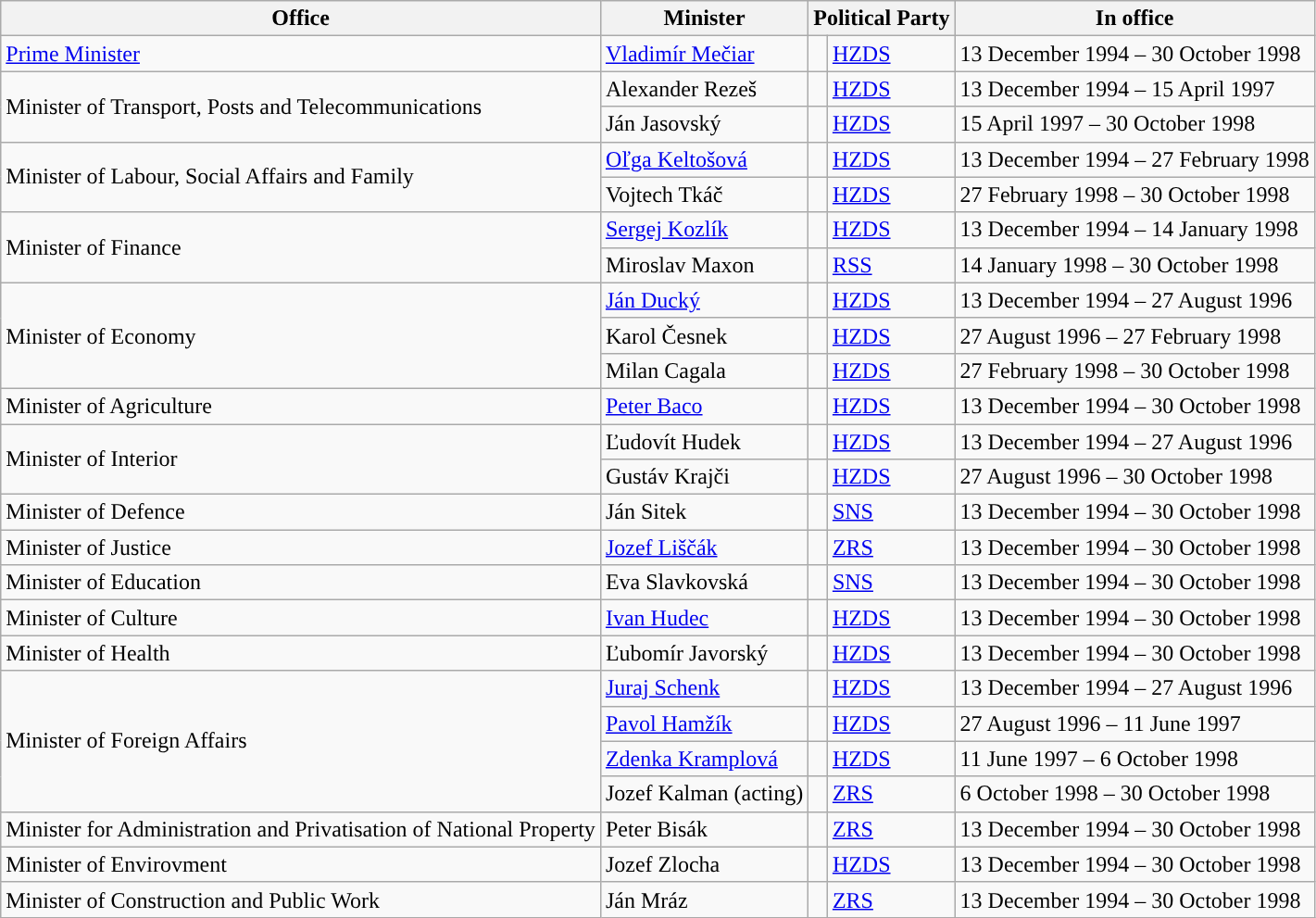<table class="wikitable">
<tr>
<th>Office</th>
<th>Minister</th>
<th colspan="2">Political Party</th>
<th>In office</th>
</tr>
<tr>
<td><a href='#'>Prime Minister</a></td>
<td><a href='#'>Vladimír Mečiar</a></td>
<td style="background-color: "></td>
<td><a href='#'>HZDS</a></td>
<td>13 December 1994 – 30 October 1998</td>
</tr>
<tr>
<td rowspan="2">Minister of Transport, Posts and Telecommunications</td>
<td>Alexander Rezeš</td>
<td style="background-color: "></td>
<td><a href='#'>HZDS</a></td>
<td>13 December 1994 – 15 April 1997</td>
</tr>
<tr>
<td>Ján Jasovský</td>
<td style="background-color: "></td>
<td><a href='#'>HZDS</a></td>
<td>15 April 1997 – 30 October 1998</td>
</tr>
<tr>
<td rowspan="2">Minister of Labour, Social Affairs and Family</td>
<td><a href='#'>Oľga Keltošová</a></td>
<td style="background-color: "></td>
<td><a href='#'>HZDS</a></td>
<td>13 December 1994 – 27 February 1998</td>
</tr>
<tr>
<td>Vojtech Tkáč</td>
<td style="background-color: "></td>
<td><a href='#'>HZDS</a></td>
<td>27 February 1998 – 30 October 1998</td>
</tr>
<tr>
<td rowspan="2">Minister of Finance</td>
<td><a href='#'>Sergej Kozlík</a></td>
<td style="background-color: "></td>
<td><a href='#'>HZDS</a></td>
<td>13 December 1994 – 14 January 1998</td>
</tr>
<tr>
<td>Miroslav Maxon</td>
<td style="background-color: "></td>
<td><a href='#'>RSS</a></td>
<td>14 January 1998 – 30 October 1998</td>
</tr>
<tr>
<td rowspan="3">Minister of Economy</td>
<td><a href='#'>Ján Ducký</a></td>
<td style="background-color: "></td>
<td><a href='#'>HZDS</a></td>
<td>13 December 1994 – 27 August 1996</td>
</tr>
<tr>
<td>Karol Česnek</td>
<td style="background-color: "></td>
<td><a href='#'>HZDS</a></td>
<td>27 August 1996 – 27 February 1998</td>
</tr>
<tr>
<td>Milan Cagala</td>
<td style="background-color: "></td>
<td><a href='#'>HZDS</a></td>
<td>27 February 1998 – 30 October 1998</td>
</tr>
<tr>
<td>Minister of Agriculture</td>
<td><a href='#'>Peter Baco</a></td>
<td style="background-color: "></td>
<td><a href='#'>HZDS</a></td>
<td>13 December 1994 – 30 October 1998</td>
</tr>
<tr>
<td rowspan="2">Minister of Interior</td>
<td>Ľudovít Hudek</td>
<td style="background-color: "></td>
<td><a href='#'>HZDS</a></td>
<td>13 December 1994 – 27 August 1996</td>
</tr>
<tr>
<td>Gustáv Krajči</td>
<td style="background-color: "></td>
<td><a href='#'>HZDS</a></td>
<td>27 August 1996 – 30 October 1998</td>
</tr>
<tr>
<td>Minister of Defence</td>
<td>Ján Sitek</td>
<td style="background-color: "></td>
<td><a href='#'>SNS</a></td>
<td>13 December 1994 – 30 October 1998</td>
</tr>
<tr>
<td>Minister of Justice</td>
<td><a href='#'>Jozef Liščák</a></td>
<td style="background-color: "></td>
<td><a href='#'>ZRS</a></td>
<td>13 December 1994 – 30 October 1998</td>
</tr>
<tr>
<td>Minister of Education</td>
<td>Eva Slavkovská</td>
<td style="background-color: "></td>
<td><a href='#'>SNS</a></td>
<td>13 December 1994 – 30 October 1998</td>
</tr>
<tr>
<td>Minister of Culture</td>
<td><a href='#'>Ivan Hudec</a></td>
<td style="background-color: "></td>
<td><a href='#'>HZDS</a></td>
<td>13 December 1994 – 30 October 1998</td>
</tr>
<tr>
<td>Minister of Health</td>
<td>Ľubomír Javorský</td>
<td style="background-color: "></td>
<td><a href='#'>HZDS</a></td>
<td>13 December 1994 – 30 October 1998</td>
</tr>
<tr>
<td rowspan="4">Minister of Foreign Affairs</td>
<td><a href='#'>Juraj Schenk</a></td>
<td style="background-color: "></td>
<td><a href='#'>HZDS</a></td>
<td>13 December 1994 – 27 August 1996</td>
</tr>
<tr>
<td><a href='#'>Pavol Hamžík</a></td>
<td style="background-color: "></td>
<td><a href='#'>HZDS</a></td>
<td>27 August 1996 – 11 June 1997</td>
</tr>
<tr>
<td><a href='#'>Zdenka Kramplová</a></td>
<td style="background-color: "></td>
<td><a href='#'>HZDS</a></td>
<td>11 June 1997 – 6 October 1998</td>
</tr>
<tr>
<td>Jozef Kalman (acting)</td>
<td style="background-color: "></td>
<td><a href='#'>ZRS</a></td>
<td>6 October 1998 – 30 October 1998</td>
</tr>
<tr>
<td>Minister for Administration and Privatisation of National Property</td>
<td>Peter Bisák</td>
<td style="background-color: "></td>
<td><a href='#'>ZRS</a></td>
<td>13 December 1994 – 30 October 1998</td>
</tr>
<tr>
<td>Minister of Envirovment</td>
<td>Jozef Zlocha</td>
<td style="background-color: "></td>
<td><a href='#'>HZDS</a></td>
<td>13 December 1994 – 30 October 1998</td>
</tr>
<tr>
<td>Minister of Construction and Public Work</td>
<td>Ján Mráz</td>
<td style="background-color: "></td>
<td><a href='#'>ZRS</a></td>
<td>13 December 1994 – 30 October 1998</td>
</tr>
</table>
